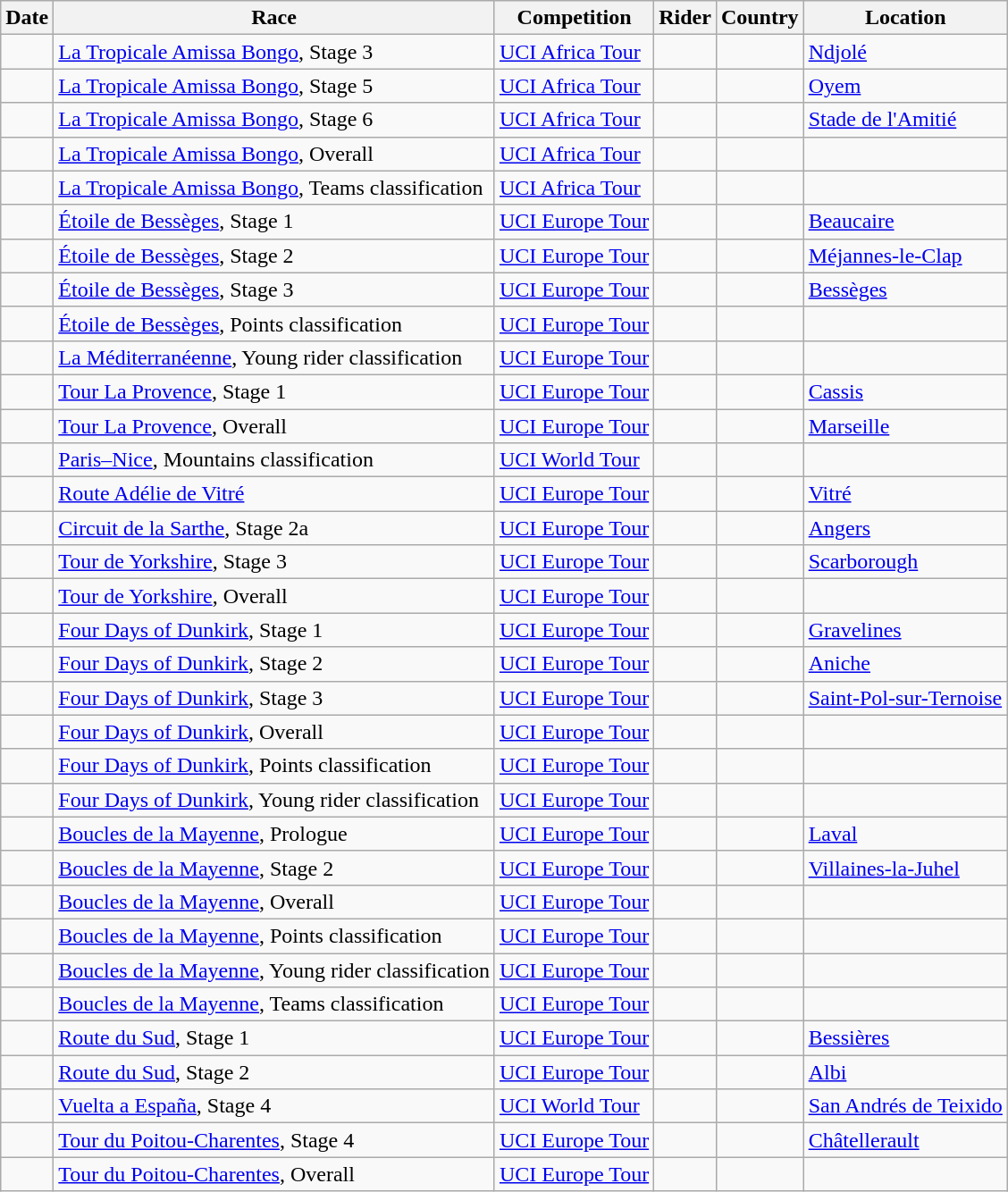<table class="wikitable sortable">
<tr>
<th>Date</th>
<th>Race</th>
<th>Competition</th>
<th>Rider</th>
<th>Country</th>
<th>Location</th>
</tr>
<tr>
<td></td>
<td><a href='#'>La Tropicale Amissa Bongo</a>, Stage 3</td>
<td><a href='#'>UCI Africa Tour</a></td>
<td></td>
<td></td>
<td><a href='#'>Ndjolé</a></td>
</tr>
<tr>
<td></td>
<td><a href='#'>La Tropicale Amissa Bongo</a>, Stage 5</td>
<td><a href='#'>UCI Africa Tour</a></td>
<td></td>
<td></td>
<td><a href='#'>Oyem</a></td>
</tr>
<tr>
<td></td>
<td><a href='#'>La Tropicale Amissa Bongo</a>, Stage 6</td>
<td><a href='#'>UCI Africa Tour</a></td>
<td></td>
<td></td>
<td><a href='#'>Stade de l'Amitié</a></td>
</tr>
<tr>
<td></td>
<td><a href='#'>La Tropicale Amissa Bongo</a>, Overall</td>
<td><a href='#'>UCI Africa Tour</a></td>
<td></td>
<td></td>
<td></td>
</tr>
<tr>
<td></td>
<td><a href='#'>La Tropicale Amissa Bongo</a>, Teams classification</td>
<td><a href='#'>UCI Africa Tour</a></td>
<td align="center"></td>
<td></td>
<td></td>
</tr>
<tr>
<td></td>
<td><a href='#'>Étoile de Bessèges</a>, Stage 1</td>
<td><a href='#'>UCI Europe Tour</a></td>
<td></td>
<td></td>
<td><a href='#'>Beaucaire</a></td>
</tr>
<tr>
<td></td>
<td><a href='#'>Étoile de Bessèges</a>, Stage 2</td>
<td><a href='#'>UCI Europe Tour</a></td>
<td></td>
<td></td>
<td><a href='#'>Méjannes-le-Clap</a></td>
</tr>
<tr>
<td></td>
<td><a href='#'>Étoile de Bessèges</a>, Stage 3</td>
<td><a href='#'>UCI Europe Tour</a></td>
<td></td>
<td></td>
<td><a href='#'>Bessèges</a></td>
</tr>
<tr>
<td></td>
<td><a href='#'>Étoile de Bessèges</a>, Points classification</td>
<td><a href='#'>UCI Europe Tour</a></td>
<td></td>
<td></td>
<td></td>
</tr>
<tr>
<td></td>
<td><a href='#'>La Méditerranéenne</a>, Young rider classification</td>
<td><a href='#'>UCI Europe Tour</a></td>
<td></td>
<td></td>
<td></td>
</tr>
<tr>
<td></td>
<td><a href='#'>Tour La Provence</a>, Stage 1</td>
<td><a href='#'>UCI Europe Tour</a></td>
<td></td>
<td></td>
<td><a href='#'>Cassis</a></td>
</tr>
<tr>
<td></td>
<td><a href='#'>Tour La Provence</a>, Overall</td>
<td><a href='#'>UCI Europe Tour</a></td>
<td></td>
<td></td>
<td><a href='#'>Marseille</a></td>
</tr>
<tr>
<td></td>
<td><a href='#'>Paris–Nice</a>, Mountains classification</td>
<td><a href='#'>UCI World Tour</a></td>
<td></td>
<td></td>
<td></td>
</tr>
<tr>
<td></td>
<td><a href='#'>Route Adélie de Vitré</a></td>
<td><a href='#'>UCI Europe Tour</a></td>
<td></td>
<td></td>
<td><a href='#'>Vitré</a></td>
</tr>
<tr>
<td></td>
<td><a href='#'>Circuit de la Sarthe</a>, Stage 2a</td>
<td><a href='#'>UCI Europe Tour</a></td>
<td></td>
<td></td>
<td><a href='#'>Angers</a></td>
</tr>
<tr>
<td></td>
<td><a href='#'>Tour de Yorkshire</a>, Stage 3</td>
<td><a href='#'>UCI Europe Tour</a></td>
<td></td>
<td></td>
<td><a href='#'>Scarborough</a></td>
</tr>
<tr>
<td></td>
<td><a href='#'>Tour de Yorkshire</a>, Overall</td>
<td><a href='#'>UCI Europe Tour</a></td>
<td></td>
<td></td>
<td></td>
</tr>
<tr>
<td></td>
<td><a href='#'>Four Days of Dunkirk</a>, Stage 1</td>
<td><a href='#'>UCI Europe Tour</a></td>
<td></td>
<td></td>
<td><a href='#'>Gravelines</a></td>
</tr>
<tr>
<td></td>
<td><a href='#'>Four Days of Dunkirk</a>, Stage 2</td>
<td><a href='#'>UCI Europe Tour</a></td>
<td></td>
<td></td>
<td><a href='#'>Aniche</a></td>
</tr>
<tr>
<td></td>
<td><a href='#'>Four Days of Dunkirk</a>, Stage 3</td>
<td><a href='#'>UCI Europe Tour</a></td>
<td></td>
<td></td>
<td><a href='#'>Saint-Pol-sur-Ternoise</a></td>
</tr>
<tr>
<td></td>
<td><a href='#'>Four Days of Dunkirk</a>, Overall</td>
<td><a href='#'>UCI Europe Tour</a></td>
<td></td>
<td></td>
<td></td>
</tr>
<tr>
<td></td>
<td><a href='#'>Four Days of Dunkirk</a>, Points classification</td>
<td><a href='#'>UCI Europe Tour</a></td>
<td></td>
<td></td>
<td></td>
</tr>
<tr>
<td></td>
<td><a href='#'>Four Days of Dunkirk</a>, Young rider classification</td>
<td><a href='#'>UCI Europe Tour</a></td>
<td></td>
<td></td>
<td></td>
</tr>
<tr>
<td></td>
<td><a href='#'>Boucles de la Mayenne</a>, Prologue</td>
<td><a href='#'>UCI Europe Tour</a></td>
<td></td>
<td></td>
<td><a href='#'>Laval</a></td>
</tr>
<tr>
<td></td>
<td><a href='#'>Boucles de la Mayenne</a>, Stage 2</td>
<td><a href='#'>UCI Europe Tour</a></td>
<td></td>
<td></td>
<td><a href='#'>Villaines-la-Juhel</a></td>
</tr>
<tr>
<td></td>
<td><a href='#'>Boucles de la Mayenne</a>, Overall</td>
<td><a href='#'>UCI Europe Tour</a></td>
<td></td>
<td></td>
<td></td>
</tr>
<tr>
<td></td>
<td><a href='#'>Boucles de la Mayenne</a>, Points classification</td>
<td><a href='#'>UCI Europe Tour</a></td>
<td></td>
<td></td>
<td></td>
</tr>
<tr>
<td></td>
<td><a href='#'>Boucles de la Mayenne</a>, Young rider classification</td>
<td><a href='#'>UCI Europe Tour</a></td>
<td></td>
<td></td>
<td></td>
</tr>
<tr>
<td></td>
<td><a href='#'>Boucles de la Mayenne</a>, Teams classification</td>
<td><a href='#'>UCI Europe Tour</a></td>
<td align="center"></td>
<td></td>
<td></td>
</tr>
<tr>
<td></td>
<td><a href='#'>Route du Sud</a>, Stage 1</td>
<td><a href='#'>UCI Europe Tour</a></td>
<td></td>
<td></td>
<td><a href='#'>Bessières</a></td>
</tr>
<tr>
<td></td>
<td><a href='#'>Route du Sud</a>, Stage 2</td>
<td><a href='#'>UCI Europe Tour</a></td>
<td></td>
<td></td>
<td><a href='#'>Albi</a></td>
</tr>
<tr>
<td></td>
<td><a href='#'>Vuelta a España</a>, Stage 4</td>
<td><a href='#'>UCI World Tour</a></td>
<td></td>
<td></td>
<td><a href='#'>San Andrés de Teixido</a></td>
</tr>
<tr>
<td></td>
<td><a href='#'>Tour du Poitou-Charentes</a>, Stage 4</td>
<td><a href='#'>UCI Europe Tour</a></td>
<td></td>
<td></td>
<td><a href='#'>Châtellerault</a></td>
</tr>
<tr>
<td></td>
<td><a href='#'>Tour du Poitou-Charentes</a>, Overall</td>
<td><a href='#'>UCI Europe Tour</a></td>
<td></td>
<td></td>
<td></td>
</tr>
</table>
